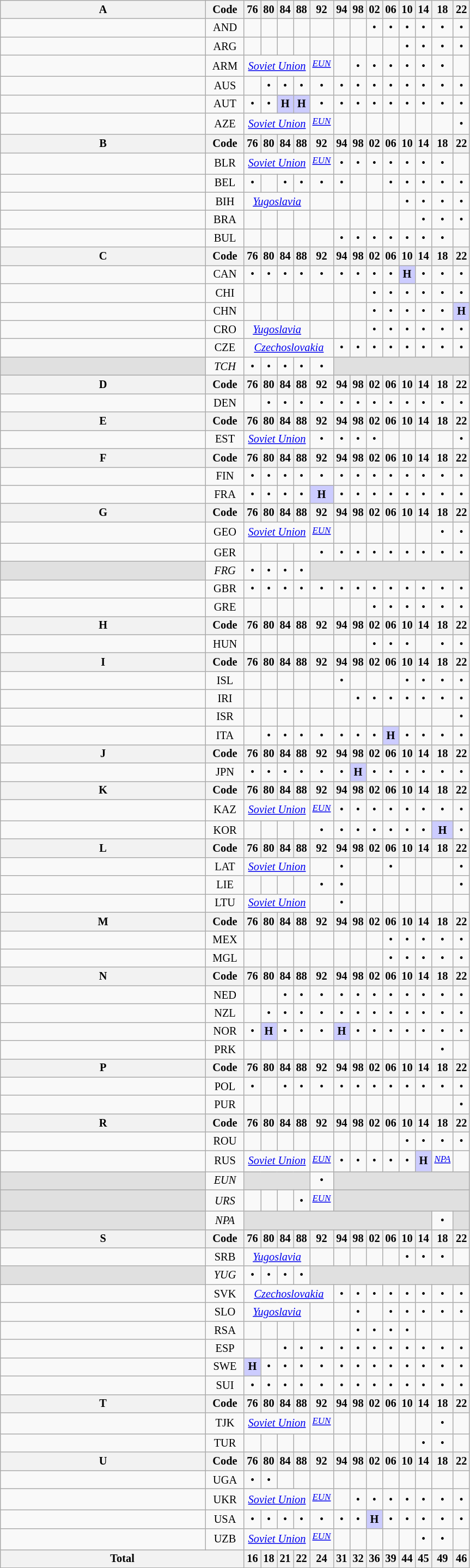<table class="wikitable" style="text-align:center; font-size:85%">
<tr>
<th style="width:18em"><span>A</span></th>
<th style="width:3em">Code</th>
<th>76</th>
<th>80</th>
<th>84</th>
<th>88</th>
<th>92</th>
<th>94</th>
<th>98</th>
<th>02</th>
<th>06</th>
<th>10</th>
<th>14</th>
<th>18</th>
<th>22</th>
</tr>
<tr>
<td align=left></td>
<td>AND</td>
<td></td>
<td></td>
<td></td>
<td></td>
<td></td>
<td></td>
<td></td>
<td>•</td>
<td>•</td>
<td>•</td>
<td>•</td>
<td>•</td>
<td>•</td>
</tr>
<tr>
<td align=left></td>
<td>ARG</td>
<td></td>
<td></td>
<td></td>
<td></td>
<td></td>
<td></td>
<td></td>
<td></td>
<td></td>
<td>•</td>
<td>•</td>
<td>•</td>
<td>•</td>
</tr>
<tr>
<td align=left></td>
<td>ARM</td>
<td colspan=4><em><a href='#'>Soviet Union</a></em></td>
<td><sup><em><a href='#'>EUN</a></em></sup></td>
<td></td>
<td>•</td>
<td>•</td>
<td>•</td>
<td>•</td>
<td>•</td>
<td>•</td>
<td></td>
</tr>
<tr>
<td align=left></td>
<td>AUS</td>
<td></td>
<td>•</td>
<td>•</td>
<td>•</td>
<td>•</td>
<td>•</td>
<td>•</td>
<td>•</td>
<td>•</td>
<td>•</td>
<td>•</td>
<td>•</td>
<td>•</td>
</tr>
<tr>
<td align=left></td>
<td>AUT</td>
<td>•</td>
<td>•</td>
<td bgcolor=#ccccff><strong>H</strong></td>
<td bgcolor=ccccff><strong>H</strong></td>
<td>•</td>
<td>•</td>
<td>•</td>
<td>•</td>
<td>•</td>
<td>•</td>
<td>•</td>
<td>•</td>
<td>•</td>
</tr>
<tr>
<td align=left></td>
<td>AZE</td>
<td colspan=4><em><a href='#'>Soviet Union</a></em></td>
<td><sup><em><a href='#'>EUN</a></em></sup></td>
<td></td>
<td></td>
<td></td>
<td></td>
<td></td>
<td></td>
<td></td>
<td>•</td>
</tr>
<tr>
<th style="width:18em"><span>B</span></th>
<th style="width:3em">Code</th>
<th>76</th>
<th>80</th>
<th>84</th>
<th>88</th>
<th>92</th>
<th>94</th>
<th>98</th>
<th>02</th>
<th>06</th>
<th>10</th>
<th>14</th>
<th>18</th>
<th>22</th>
</tr>
<tr>
<td align=left></td>
<td>BLR</td>
<td colspan=4><em><a href='#'>Soviet Union</a></em></td>
<td><sup><em><a href='#'>EUN</a></em></sup></td>
<td>•</td>
<td>•</td>
<td>•</td>
<td>•</td>
<td>•</td>
<td>•</td>
<td>•</td>
<td></td>
</tr>
<tr>
<td align=left></td>
<td>BEL</td>
<td>•</td>
<td></td>
<td>•</td>
<td>•</td>
<td>•</td>
<td>•</td>
<td></td>
<td></td>
<td>•</td>
<td>•</td>
<td>•</td>
<td>•</td>
<td>•</td>
</tr>
<tr>
<td align=left></td>
<td>BIH</td>
<td colspan=4><em><a href='#'>Yugoslavia</a></em></td>
<td></td>
<td></td>
<td></td>
<td></td>
<td></td>
<td>•</td>
<td>•</td>
<td>•</td>
<td>•</td>
</tr>
<tr>
<td align=left></td>
<td>BRA</td>
<td></td>
<td></td>
<td></td>
<td></td>
<td></td>
<td></td>
<td></td>
<td></td>
<td></td>
<td></td>
<td>•</td>
<td>•</td>
<td>•</td>
</tr>
<tr>
<td align=left></td>
<td>BUL</td>
<td></td>
<td></td>
<td></td>
<td></td>
<td></td>
<td>•</td>
<td>•</td>
<td>•</td>
<td>•</td>
<td>•</td>
<td>•</td>
<td>•</td>
<td></td>
</tr>
<tr>
<th style="width:18em"><span>C</span></th>
<th style="width:3em">Code</th>
<th>76</th>
<th>80</th>
<th>84</th>
<th>88</th>
<th>92</th>
<th>94</th>
<th>98</th>
<th>02</th>
<th>06</th>
<th>10</th>
<th>14</th>
<th>18</th>
<th>22</th>
</tr>
<tr>
<td align=left></td>
<td>CAN</td>
<td>•</td>
<td>•</td>
<td>•</td>
<td>•</td>
<td>•</td>
<td>•</td>
<td>•</td>
<td>•</td>
<td>•</td>
<td bgcolor=#ccccff><strong>H</strong></td>
<td>•</td>
<td>•</td>
<td>•</td>
</tr>
<tr>
<td align=left></td>
<td>CHI</td>
<td></td>
<td></td>
<td></td>
<td></td>
<td></td>
<td></td>
<td></td>
<td>•</td>
<td>•</td>
<td>•</td>
<td>•</td>
<td>•</td>
<td>•</td>
</tr>
<tr>
<td align=left></td>
<td>CHN</td>
<td></td>
<td></td>
<td></td>
<td></td>
<td></td>
<td></td>
<td></td>
<td>•</td>
<td>•</td>
<td>•</td>
<td>•</td>
<td>•</td>
<td bgcolor=ccccff><strong>H</strong></td>
</tr>
<tr>
<td align=left></td>
<td>CRO</td>
<td colspan=4><em><a href='#'>Yugoslavia</a></em></td>
<td></td>
<td></td>
<td></td>
<td>•</td>
<td>•</td>
<td>•</td>
<td>•</td>
<td>•</td>
<td>•</td>
</tr>
<tr>
<td align=left></td>
<td>CZE</td>
<td colspan=5><em><a href='#'>Czechoslovakia</a></em></td>
<td>•</td>
<td>•</td>
<td>•</td>
<td>•</td>
<td>•</td>
<td>•</td>
<td>•</td>
<td>•</td>
</tr>
<tr>
<td align=left bgcolor=#e0e0e0><span><em></em></span></td>
<td><em>TCH</em></td>
<td>•</td>
<td>•</td>
<td>•</td>
<td>•</td>
<td>•</td>
<td colspan=8 bgcolor=#e0e0e0></td>
</tr>
<tr>
<th style="width:18em"><span>D</span></th>
<th style="width:3em">Code</th>
<th>76</th>
<th>80</th>
<th>84</th>
<th>88</th>
<th>92</th>
<th>94</th>
<th>98</th>
<th>02</th>
<th>06</th>
<th>10</th>
<th>14</th>
<th>18</th>
<th>22</th>
</tr>
<tr>
<td align=left></td>
<td>DEN</td>
<td></td>
<td>•</td>
<td>•</td>
<td>•</td>
<td>•</td>
<td>•</td>
<td>•</td>
<td>•</td>
<td>•</td>
<td>•</td>
<td>•</td>
<td>•</td>
<td>•</td>
</tr>
<tr>
<th style="width:18em"><span>E</span></th>
<th style="width:3em">Code</th>
<th>76</th>
<th>80</th>
<th>84</th>
<th>88</th>
<th>92</th>
<th>94</th>
<th>98</th>
<th>02</th>
<th>06</th>
<th>10</th>
<th>14</th>
<th>18</th>
<th>22</th>
</tr>
<tr>
<td align=left></td>
<td>EST</td>
<td colspan=4><em><a href='#'>Soviet Union</a></em></td>
<td>•</td>
<td>•</td>
<td>•</td>
<td>•</td>
<td></td>
<td></td>
<td></td>
<td></td>
<td>•</td>
</tr>
<tr>
<th style="width:18em"><span>F</span></th>
<th style="width:3em">Code</th>
<th>76</th>
<th>80</th>
<th>84</th>
<th>88</th>
<th>92</th>
<th>94</th>
<th>98</th>
<th>02</th>
<th>06</th>
<th>10</th>
<th>14</th>
<th>18</th>
<th>22</th>
</tr>
<tr>
<td align=left></td>
<td>FIN</td>
<td>•</td>
<td>•</td>
<td>•</td>
<td>•</td>
<td>•</td>
<td>•</td>
<td>•</td>
<td>•</td>
<td>•</td>
<td>•</td>
<td>•</td>
<td>•</td>
<td>•</td>
</tr>
<tr>
<td align=left></td>
<td>FRA</td>
<td>•</td>
<td>•</td>
<td>•</td>
<td>•</td>
<td bgcolor=#ccccff><strong>H</strong></td>
<td>•</td>
<td>•</td>
<td>•</td>
<td>•</td>
<td>•</td>
<td>•</td>
<td>•</td>
<td>•</td>
</tr>
<tr>
<th style="width:18em"><span>G</span></th>
<th style="width:3em">Code</th>
<th>76</th>
<th>80</th>
<th>84</th>
<th>88</th>
<th>92</th>
<th>94</th>
<th>98</th>
<th>02</th>
<th>06</th>
<th>10</th>
<th>14</th>
<th>18</th>
<th>22</th>
</tr>
<tr>
<td align=left></td>
<td>GEO</td>
<td colspan=4><em><a href='#'>Soviet Union</a></em></td>
<td><sup><em><a href='#'>EUN</a></em></sup></td>
<td></td>
<td></td>
<td></td>
<td></td>
<td></td>
<td></td>
<td>•</td>
<td>•</td>
</tr>
<tr>
<td align=left></td>
<td>GER</td>
<td></td>
<td></td>
<td></td>
<td></td>
<td>•</td>
<td>•</td>
<td>•</td>
<td>•</td>
<td>•</td>
<td>•</td>
<td>•</td>
<td>•</td>
<td>•</td>
</tr>
<tr>
<td align=left bgcolor=#e0e0e0><span><em></em></span></td>
<td><em>FRG</em></td>
<td>•</td>
<td>•</td>
<td>•</td>
<td>•</td>
<td colspan=9 bgcolor=#e0e0e0></td>
</tr>
<tr>
<td align=left></td>
<td>GBR</td>
<td>•</td>
<td>•</td>
<td>•</td>
<td>•</td>
<td>•</td>
<td>•</td>
<td>•</td>
<td>•</td>
<td>•</td>
<td>•</td>
<td>•</td>
<td>•</td>
<td>•</td>
</tr>
<tr>
<td align=left></td>
<td>GRE</td>
<td></td>
<td></td>
<td></td>
<td></td>
<td></td>
<td></td>
<td></td>
<td>•</td>
<td>•</td>
<td>•</td>
<td>•</td>
<td>•</td>
<td>•</td>
</tr>
<tr>
<th style="width:18em"><span>H</span></th>
<th style="width:3em">Code</th>
<th>76</th>
<th>80</th>
<th>84</th>
<th>88</th>
<th>92</th>
<th>94</th>
<th>98</th>
<th>02</th>
<th>06</th>
<th>10</th>
<th>14</th>
<th>18</th>
<th>22</th>
</tr>
<tr>
<td align=left></td>
<td>HUN</td>
<td></td>
<td></td>
<td></td>
<td></td>
<td></td>
<td></td>
<td></td>
<td>•</td>
<td>•</td>
<td>•</td>
<td></td>
<td>•</td>
<td>•</td>
</tr>
<tr>
<th style="width:18em"><span>I</span></th>
<th style="width:3em">Code</th>
<th>76</th>
<th>80</th>
<th>84</th>
<th>88</th>
<th>92</th>
<th>94</th>
<th>98</th>
<th>02</th>
<th>06</th>
<th>10</th>
<th>14</th>
<th>18</th>
<th>22</th>
</tr>
<tr>
<td align=left></td>
<td>ISL</td>
<td></td>
<td></td>
<td></td>
<td></td>
<td></td>
<td>•</td>
<td></td>
<td></td>
<td></td>
<td>•</td>
<td>•</td>
<td>•</td>
<td>•</td>
</tr>
<tr>
<td align=left></td>
<td>IRI</td>
<td></td>
<td></td>
<td></td>
<td></td>
<td></td>
<td></td>
<td>•</td>
<td>•</td>
<td>•</td>
<td>•</td>
<td>•</td>
<td>•</td>
<td>•</td>
</tr>
<tr>
<td align=left></td>
<td>ISR</td>
<td></td>
<td></td>
<td></td>
<td></td>
<td></td>
<td></td>
<td></td>
<td></td>
<td></td>
<td></td>
<td></td>
<td></td>
<td>•</td>
</tr>
<tr>
<td align=left></td>
<td>ITA</td>
<td></td>
<td>•</td>
<td>•</td>
<td>•</td>
<td>•</td>
<td>•</td>
<td>•</td>
<td>•</td>
<td bgcolor=#ccccff><strong>H</strong></td>
<td>•</td>
<td>•</td>
<td>•</td>
<td>•</td>
</tr>
<tr>
<th style="width:18em"><span>J</span></th>
<th style="width:3em">Code</th>
<th>76</th>
<th>80</th>
<th>84</th>
<th>88</th>
<th>92</th>
<th>94</th>
<th>98</th>
<th>02</th>
<th>06</th>
<th>10</th>
<th>14</th>
<th>18</th>
<th>22</th>
</tr>
<tr>
<td align=left></td>
<td>JPN</td>
<td>•</td>
<td>•</td>
<td>•</td>
<td>•</td>
<td>•</td>
<td>•</td>
<td bgcolor=#ccccff><strong>H</strong></td>
<td>•</td>
<td>•</td>
<td>•</td>
<td>•</td>
<td>•</td>
<td>•</td>
</tr>
<tr>
<th style="width:18em"><span>K</span></th>
<th style="width:3em">Code</th>
<th>76</th>
<th>80</th>
<th>84</th>
<th>88</th>
<th>92</th>
<th>94</th>
<th>98</th>
<th>02</th>
<th>06</th>
<th>10</th>
<th>14</th>
<th>18</th>
<th>22</th>
</tr>
<tr>
<td align=left></td>
<td>KAZ</td>
<td colspan=4><em><a href='#'>Soviet Union</a></em></td>
<td><sup><em><a href='#'>EUN</a></em></sup></td>
<td>•</td>
<td>•</td>
<td>•</td>
<td>•</td>
<td>•</td>
<td>•</td>
<td>•</td>
<td>•</td>
</tr>
<tr>
<td align=left></td>
<td>KOR</td>
<td></td>
<td></td>
<td></td>
<td></td>
<td>•</td>
<td>•</td>
<td>•</td>
<td>•</td>
<td>•</td>
<td>•</td>
<td>•</td>
<td bgcolor=#ccccff><strong>H</strong></td>
<td>•</td>
</tr>
<tr>
<th style="width:18em"><span>L</span></th>
<th style="width:3em">Code</th>
<th>76</th>
<th>80</th>
<th>84</th>
<th>88</th>
<th>92</th>
<th>94</th>
<th>98</th>
<th>02</th>
<th>06</th>
<th>10</th>
<th>14</th>
<th>18</th>
<th>22</th>
</tr>
<tr>
<td align=left></td>
<td>LAT</td>
<td colspan=4><em><a href='#'>Soviet Union</a></em></td>
<td></td>
<td>•</td>
<td></td>
<td></td>
<td>•</td>
<td></td>
<td></td>
<td></td>
<td>•</td>
</tr>
<tr>
<td align=left></td>
<td>LIE</td>
<td></td>
<td></td>
<td></td>
<td></td>
<td>•</td>
<td>•</td>
<td></td>
<td></td>
<td></td>
<td></td>
<td></td>
<td></td>
<td>•</td>
</tr>
<tr>
<td align=left></td>
<td>LTU</td>
<td colspan=4><em><a href='#'>Soviet Union</a></em></td>
<td></td>
<td>•</td>
<td></td>
<td></td>
<td></td>
<td></td>
<td></td>
<td></td>
<td></td>
</tr>
<tr>
<th style="width:18em"><span>M</span></th>
<th style="width:3em">Code</th>
<th>76</th>
<th>80</th>
<th>84</th>
<th>88</th>
<th>92</th>
<th>94</th>
<th>98</th>
<th>02</th>
<th>06</th>
<th>10</th>
<th>14</th>
<th>18</th>
<th>22</th>
</tr>
<tr>
<td align=left></td>
<td>MEX</td>
<td></td>
<td></td>
<td></td>
<td></td>
<td></td>
<td></td>
<td></td>
<td></td>
<td>•</td>
<td>•</td>
<td>•</td>
<td>•</td>
<td>•</td>
</tr>
<tr>
<td align=left></td>
<td>MGL</td>
<td></td>
<td></td>
<td></td>
<td></td>
<td></td>
<td></td>
<td></td>
<td></td>
<td>•</td>
<td>•</td>
<td>•</td>
<td>•</td>
<td>•</td>
</tr>
<tr>
<th style="width:18em"><span>N</span></th>
<th style="width:3em">Code</th>
<th>76</th>
<th>80</th>
<th>84</th>
<th>88</th>
<th>92</th>
<th>94</th>
<th>98</th>
<th>02</th>
<th>06</th>
<th>10</th>
<th>14</th>
<th>18</th>
<th>22</th>
</tr>
<tr>
<td align=left></td>
<td>NED</td>
<td></td>
<td></td>
<td>•</td>
<td>•</td>
<td>•</td>
<td>•</td>
<td>•</td>
<td>•</td>
<td>•</td>
<td>•</td>
<td>•</td>
<td>•</td>
<td>•</td>
</tr>
<tr>
<td align=left></td>
<td>NZL</td>
<td></td>
<td>•</td>
<td>•</td>
<td>•</td>
<td>•</td>
<td>•</td>
<td>•</td>
<td>•</td>
<td>•</td>
<td>•</td>
<td>•</td>
<td>•</td>
<td>•</td>
</tr>
<tr>
<td align=left></td>
<td>NOR</td>
<td>•</td>
<td bgcolor=#ccccff><strong>H</strong></td>
<td>•</td>
<td>•</td>
<td>•</td>
<td bgcolor=#ccccff><strong>H</strong></td>
<td>•</td>
<td>•</td>
<td>•</td>
<td>•</td>
<td>•</td>
<td>•</td>
<td>•</td>
</tr>
<tr>
<td align=left></td>
<td>PRK</td>
<td></td>
<td></td>
<td></td>
<td></td>
<td></td>
<td></td>
<td></td>
<td></td>
<td></td>
<td></td>
<td></td>
<td>•</td>
<td></td>
</tr>
<tr>
<th style="width:18em"><span>P</span></th>
<th style="width:3em">Code</th>
<th>76</th>
<th>80</th>
<th>84</th>
<th>88</th>
<th>92</th>
<th>94</th>
<th>98</th>
<th>02</th>
<th>06</th>
<th>10</th>
<th>14</th>
<th>18</th>
<th>22</th>
</tr>
<tr>
<td align=left></td>
<td>POL</td>
<td>•</td>
<td></td>
<td>•</td>
<td>•</td>
<td>•</td>
<td>•</td>
<td>•</td>
<td>•</td>
<td>•</td>
<td>•</td>
<td>•</td>
<td>•</td>
<td>•</td>
</tr>
<tr>
<td align=left></td>
<td>PUR</td>
<td></td>
<td></td>
<td></td>
<td></td>
<td></td>
<td></td>
<td></td>
<td></td>
<td></td>
<td></td>
<td></td>
<td></td>
<td>•</td>
</tr>
<tr>
<th style="width:18em"><span>R</span></th>
<th style="width:3em">Code</th>
<th>76</th>
<th>80</th>
<th>84</th>
<th>88</th>
<th>92</th>
<th>94</th>
<th>98</th>
<th>02</th>
<th>06</th>
<th>10</th>
<th>14</th>
<th>18</th>
<th>22</th>
</tr>
<tr>
<td align=left></td>
<td>ROU</td>
<td></td>
<td></td>
<td></td>
<td></td>
<td></td>
<td></td>
<td></td>
<td></td>
<td></td>
<td>•</td>
<td>•</td>
<td>•</td>
<td>•</td>
</tr>
<tr>
<td align=left></td>
<td>RUS</td>
<td colspan=4><em><a href='#'>Soviet Union</a></em></td>
<td><sup><em><a href='#'>EUN</a></em></sup></td>
<td>•</td>
<td>•</td>
<td>•</td>
<td>•</td>
<td>•</td>
<td bgcolor=#ccccff><strong>H</strong></td>
<td><sup><em><a href='#'>NPA</a></em></sup></td>
<td></td>
</tr>
<tr>
<td align=left bgcolor=#e0e0e0><span><em></em></span></td>
<td><em>EUN</em></td>
<td colspan=4 bgcolor=#e0e0e0></td>
<td>•</td>
<td colspan=8 bgcolor=#e0e0e0></td>
</tr>
<tr>
<td align=left bgcolor=#e0e0e0><span><em></em></span></td>
<td><em>URS</em></td>
<td></td>
<td></td>
<td></td>
<td>•</td>
<td><sup><em><a href='#'>EUN</a></em></sup></td>
<td colspan=8 bgcolor=#e0e0e0></td>
</tr>
<tr>
<td align=left bgcolor=#e0e0e0><span><em></em></span></td>
<td><em>NPA</em></td>
<td colspan=11 bgcolor=#e0e0e0></td>
<td>•</td>
<td colspan=1 bgcolor=#e0e0e0></td>
</tr>
<tr>
<th style="width:18em"><span>S</span></th>
<th style="width:3em">Code</th>
<th>76</th>
<th>80</th>
<th>84</th>
<th>88</th>
<th>92</th>
<th>94</th>
<th>98</th>
<th>02</th>
<th>06</th>
<th>10</th>
<th>14</th>
<th>18</th>
<th>22</th>
</tr>
<tr>
<td align=left></td>
<td>SRB</td>
<td colspan=4><em><a href='#'>Yugoslavia</a></em></td>
<td></td>
<td></td>
<td></td>
<td></td>
<td></td>
<td>•</td>
<td>•</td>
<td>•</td>
<td></td>
</tr>
<tr>
<td align=left bgcolor=#e0e0e0><span><em></em></span></td>
<td><em>YUG</em></td>
<td>•</td>
<td>•</td>
<td>•</td>
<td>•</td>
<td colspan=9 bgcolor=#e0e0e0></td>
</tr>
<tr>
<td align=left></td>
<td>SVK</td>
<td colspan=5><em><a href='#'>Czechoslovakia</a></em></td>
<td>•</td>
<td>•</td>
<td>•</td>
<td>•</td>
<td>•</td>
<td>•</td>
<td>•</td>
<td>•</td>
</tr>
<tr>
<td align=left></td>
<td>SLO</td>
<td colspan=4><em><a href='#'>Yugoslavia</a></em></td>
<td></td>
<td></td>
<td>•</td>
<td></td>
<td>•</td>
<td>•</td>
<td>•</td>
<td>•</td>
<td>•</td>
</tr>
<tr>
<td align=left></td>
<td>RSA</td>
<td></td>
<td></td>
<td></td>
<td></td>
<td></td>
<td></td>
<td>•</td>
<td>•</td>
<td>•</td>
<td>•</td>
<td></td>
<td></td>
<td></td>
</tr>
<tr>
<td align=left></td>
<td>ESP</td>
<td></td>
<td></td>
<td>•</td>
<td>•</td>
<td>•</td>
<td>•</td>
<td>•</td>
<td>•</td>
<td>•</td>
<td>•</td>
<td>•</td>
<td>•</td>
<td>•</td>
</tr>
<tr>
<td align=left></td>
<td>SWE</td>
<td bgcolor=#ccccff><strong>H</strong></td>
<td>•</td>
<td>•</td>
<td>•</td>
<td>•</td>
<td>•</td>
<td>•</td>
<td>•</td>
<td>•</td>
<td>•</td>
<td>•</td>
<td>•</td>
<td>•</td>
</tr>
<tr>
<td align=left></td>
<td>SUI</td>
<td>•</td>
<td>•</td>
<td>•</td>
<td>•</td>
<td>•</td>
<td>•</td>
<td>•</td>
<td>•</td>
<td>•</td>
<td>•</td>
<td>•</td>
<td>•</td>
<td>•</td>
</tr>
<tr>
<th style="width:18em"><span>T</span></th>
<th style="width:3em">Code</th>
<th>76</th>
<th>80</th>
<th>84</th>
<th>88</th>
<th>92</th>
<th>94</th>
<th>98</th>
<th>02</th>
<th>06</th>
<th>10</th>
<th>14</th>
<th>18</th>
<th>22</th>
</tr>
<tr>
<td align=left></td>
<td>TJK</td>
<td colspan=4><em><a href='#'>Soviet Union</a></em></td>
<td><sup><em><a href='#'>EUN</a></em></sup></td>
<td></td>
<td></td>
<td></td>
<td></td>
<td></td>
<td></td>
<td>•</td>
<td></td>
</tr>
<tr>
<td align=left></td>
<td>TUR</td>
<td></td>
<td></td>
<td></td>
<td></td>
<td></td>
<td></td>
<td></td>
<td></td>
<td></td>
<td></td>
<td>•</td>
<td>•</td>
<td></td>
</tr>
<tr>
<th style="width:18em"><span>U</span></th>
<th style="width:3em">Code</th>
<th>76</th>
<th>80</th>
<th>84</th>
<th>88</th>
<th>92</th>
<th>94</th>
<th>98</th>
<th>02</th>
<th>06</th>
<th>10</th>
<th>14</th>
<th>18</th>
<th>22</th>
</tr>
<tr>
<td align=left></td>
<td>UGA</td>
<td>•</td>
<td>•</td>
<td></td>
<td></td>
<td></td>
<td></td>
<td></td>
<td></td>
<td></td>
<td></td>
<td></td>
<td></td>
<td></td>
</tr>
<tr>
<td align=left></td>
<td>UKR</td>
<td colspan=4><em><a href='#'>Soviet Union</a></em></td>
<td><sup><em><a href='#'>EUN</a></em></sup></td>
<td></td>
<td>•</td>
<td>•</td>
<td>•</td>
<td>•</td>
<td>•</td>
<td>•</td>
<td>•</td>
</tr>
<tr>
<td align=left></td>
<td>USA</td>
<td>•</td>
<td>•</td>
<td>•</td>
<td>•</td>
<td>•</td>
<td>•</td>
<td>•</td>
<td bgcolor=#ccccff><strong>H</strong></td>
<td>•</td>
<td>•</td>
<td>•</td>
<td>•</td>
<td>•</td>
</tr>
<tr>
<td align=left></td>
<td>UZB</td>
<td colspan=4><em><a href='#'>Soviet Union</a></em></td>
<td><sup><em><a href='#'>EUN</a></em></sup></td>
<td></td>
<td></td>
<td></td>
<td></td>
<td></td>
<td>•</td>
<td>•</td>
<td></td>
</tr>
<tr>
<th colspan=2>Total</th>
<th>16</th>
<th>18</th>
<th>21</th>
<th>22</th>
<th>24</th>
<th>31</th>
<th>32</th>
<th>36</th>
<th>39</th>
<th>44</th>
<th>45</th>
<th>49</th>
<th>46</th>
</tr>
</table>
